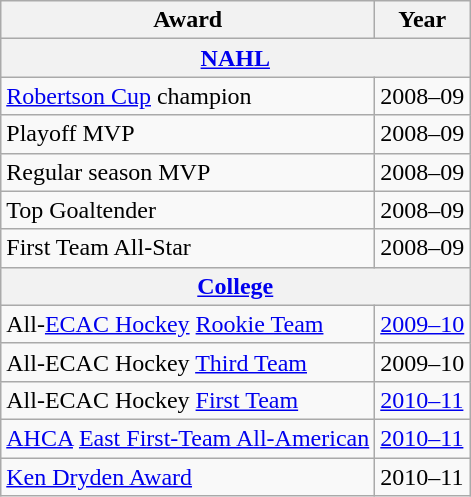<table class="wikitable">
<tr>
<th>Award</th>
<th>Year</th>
</tr>
<tr>
<th colspan="3"><a href='#'>NAHL</a></th>
</tr>
<tr>
<td><a href='#'>Robertson Cup</a> champion</td>
<td>2008–09</td>
</tr>
<tr>
<td>Playoff MVP</td>
<td>2008–09</td>
</tr>
<tr>
<td>Regular season MVP</td>
<td>2008–09</td>
</tr>
<tr>
<td>Top Goaltender</td>
<td>2008–09</td>
</tr>
<tr>
<td>First Team All-Star</td>
<td>2008–09</td>
</tr>
<tr>
<th colspan="3"><a href='#'>College</a></th>
</tr>
<tr>
<td>All-<a href='#'>ECAC Hockey</a> <a href='#'>Rookie Team</a></td>
<td><a href='#'>2009–10</a></td>
</tr>
<tr>
<td>All-ECAC Hockey <a href='#'>Third Team</a></td>
<td>2009–10</td>
</tr>
<tr>
<td>All-ECAC Hockey <a href='#'>First Team</a></td>
<td><a href='#'>2010–11</a></td>
</tr>
<tr>
<td><a href='#'>AHCA</a> <a href='#'>East First-Team All-American</a></td>
<td><a href='#'>2010–11</a></td>
</tr>
<tr>
<td><a href='#'>Ken Dryden Award</a></td>
<td>2010–11</td>
</tr>
</table>
